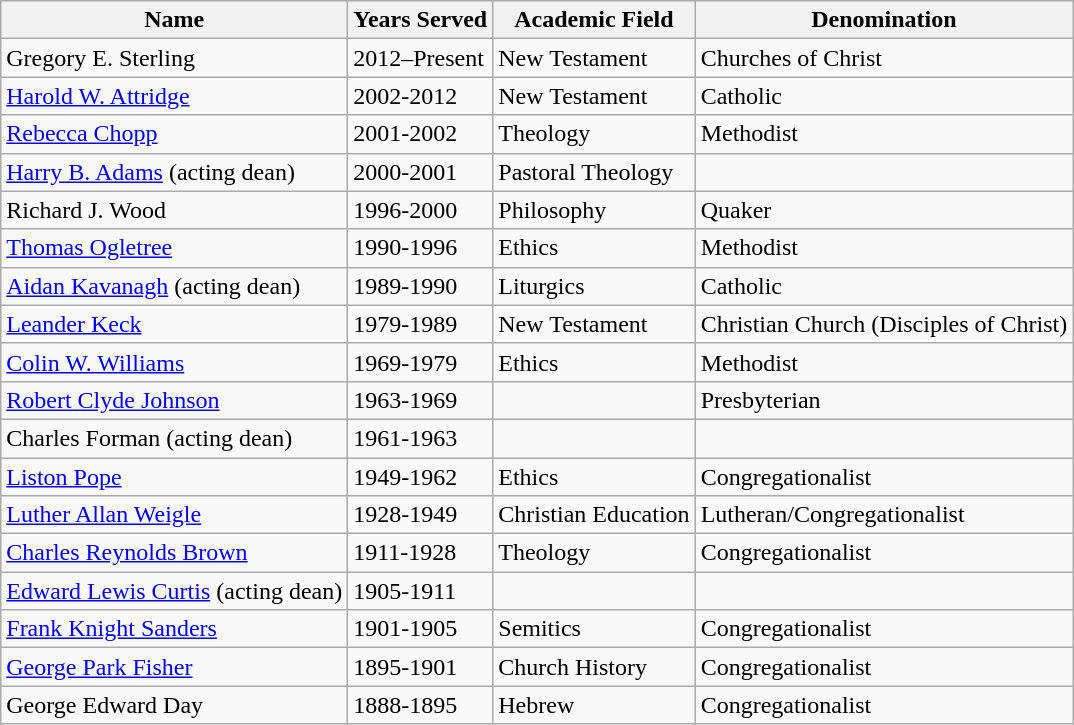<table class="wikitable sortable">
<tr>
<th>Name</th>
<th>Years Served</th>
<th>Academic Field</th>
<th>Denomination</th>
</tr>
<tr>
<td>Gregory E. Sterling</td>
<td>2012–Present</td>
<td>New Testament</td>
<td>Churches of Christ</td>
</tr>
<tr>
<td><a href='#'>Harold W. Attridge</a></td>
<td>2002-2012</td>
<td>New Testament</td>
<td>Catholic</td>
</tr>
<tr>
<td><a href='#'>Rebecca Chopp</a></td>
<td>2001-2002</td>
<td>Theology</td>
<td>Methodist</td>
</tr>
<tr>
<td><a href='#'>Harry B. Adams</a> (acting dean)</td>
<td>2000-2001</td>
<td>Pastoral Theology</td>
<td></td>
</tr>
<tr>
<td>Richard J. Wood</td>
<td>1996-2000</td>
<td>Philosophy</td>
<td>Quaker</td>
</tr>
<tr>
<td><a href='#'>Thomas Ogletree</a></td>
<td>1990-1996</td>
<td>Ethics</td>
<td>Methodist</td>
</tr>
<tr>
<td><a href='#'>Aidan Kavanagh</a> (acting dean)</td>
<td>1989-1990</td>
<td>Liturgics</td>
<td>Catholic</td>
</tr>
<tr>
<td><a href='#'>Leander Keck</a></td>
<td>1979-1989</td>
<td>New Testament</td>
<td>Christian Church (Disciples of Christ)</td>
</tr>
<tr>
<td><a href='#'>Colin W. Williams</a></td>
<td>1969-1979</td>
<td>Ethics</td>
<td>Methodist</td>
</tr>
<tr>
<td><a href='#'>Robert Clyde Johnson</a></td>
<td>1963-1969</td>
<td></td>
<td>Presbyterian</td>
</tr>
<tr>
<td>Charles Forman (acting dean)</td>
<td>1961-1963</td>
<td></td>
<td></td>
</tr>
<tr>
<td><a href='#'>Liston Pope</a></td>
<td>1949-1962</td>
<td>Ethics</td>
<td>Congregationalist</td>
</tr>
<tr>
<td><a href='#'>Luther Allan Weigle</a></td>
<td>1928-1949</td>
<td>Christian Education</td>
<td>Lutheran/Congregationalist</td>
</tr>
<tr>
<td><a href='#'>Charles Reynolds Brown</a></td>
<td>1911-1928</td>
<td>Theology</td>
<td>Congregationalist</td>
</tr>
<tr>
<td><a href='#'>Edward Lewis Curtis</a> (acting dean)</td>
<td>1905-1911</td>
<td></td>
<td></td>
</tr>
<tr>
<td><a href='#'>Frank Knight Sanders</a></td>
<td>1901-1905</td>
<td>Semitics</td>
<td>Congregationalist</td>
</tr>
<tr>
<td><a href='#'>George Park Fisher</a></td>
<td>1895-1901</td>
<td>Church History</td>
<td>Congregationalist</td>
</tr>
<tr>
<td>George Edward Day</td>
<td>1888-1895</td>
<td>Hebrew</td>
<td>Congregationalist</td>
</tr>
</table>
